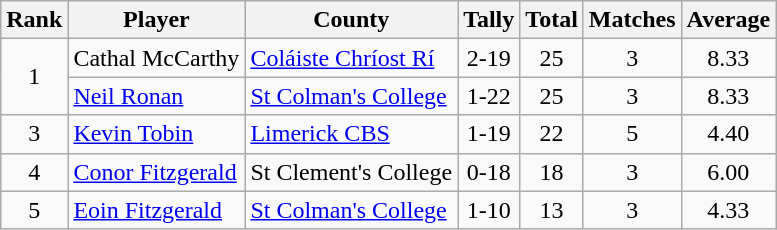<table class="wikitable">
<tr>
<th>Rank</th>
<th>Player</th>
<th>County</th>
<th>Tally</th>
<th>Total</th>
<th>Matches</th>
<th>Average</th>
</tr>
<tr>
<td rowspan=2 align=center>1</td>
<td>Cathal McCarthy</td>
<td><a href='#'>Coláiste Chríost Rí</a></td>
<td align=center>2-19</td>
<td align=center>25</td>
<td align=center>3</td>
<td align=center>8.33</td>
</tr>
<tr>
<td><a href='#'>Neil Ronan</a></td>
<td><a href='#'>St Colman's College</a></td>
<td align=center>1-22</td>
<td align=center>25</td>
<td align=center>3</td>
<td align=center>8.33</td>
</tr>
<tr>
<td rowspan=1 align=center>3</td>
<td><a href='#'>Kevin Tobin</a></td>
<td><a href='#'>Limerick CBS</a></td>
<td align=center>1-19</td>
<td align=center>22</td>
<td align=center>5</td>
<td align=center>4.40</td>
</tr>
<tr>
<td rowspan=1 align=center>4</td>
<td><a href='#'>Conor Fitzgerald</a></td>
<td>St Clement's College</td>
<td align=center>0-18</td>
<td align=center>18</td>
<td align=center>3</td>
<td align=center>6.00</td>
</tr>
<tr>
<td rowspan=1 align=center>5</td>
<td><a href='#'>Eoin Fitzgerald</a></td>
<td><a href='#'>St Colman's College</a></td>
<td align=center>1-10</td>
<td align=center>13</td>
<td align=center>3</td>
<td align=center>4.33</td>
</tr>
</table>
